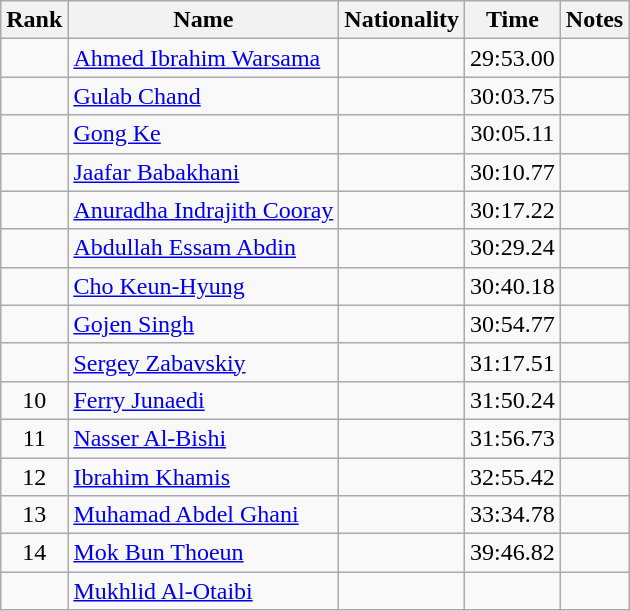<table class="wikitable sortable" style="text-align:center">
<tr>
<th>Rank</th>
<th>Name</th>
<th>Nationality</th>
<th>Time</th>
<th>Notes</th>
</tr>
<tr>
<td></td>
<td align=left><a href='#'>Ahmed Ibrahim Warsama</a></td>
<td align=left></td>
<td>29:53.00</td>
<td></td>
</tr>
<tr>
<td></td>
<td align=left><a href='#'>Gulab Chand</a></td>
<td align=left></td>
<td>30:03.75</td>
<td></td>
</tr>
<tr>
<td></td>
<td align=left><a href='#'>Gong Ke</a></td>
<td align=left></td>
<td>30:05.11</td>
<td></td>
</tr>
<tr>
<td></td>
<td align=left><a href='#'>Jaafar Babakhani</a></td>
<td align=left></td>
<td>30:10.77</td>
<td></td>
</tr>
<tr>
<td></td>
<td align=left><a href='#'>Anuradha Indrajith Cooray</a></td>
<td align=left></td>
<td>30:17.22</td>
<td></td>
</tr>
<tr>
<td></td>
<td align=left><a href='#'>Abdullah Essam Abdin</a></td>
<td align=left></td>
<td>30:29.24</td>
<td></td>
</tr>
<tr>
<td></td>
<td align=left><a href='#'>Cho Keun-Hyung</a></td>
<td align=left></td>
<td>30:40.18</td>
<td></td>
</tr>
<tr>
<td></td>
<td align=left><a href='#'>Gojen Singh</a></td>
<td align=left></td>
<td>30:54.77</td>
<td></td>
</tr>
<tr>
<td></td>
<td align=left><a href='#'>Sergey Zabavskiy</a></td>
<td align=left></td>
<td>31:17.51</td>
<td></td>
</tr>
<tr>
<td>10</td>
<td align=left><a href='#'>Ferry Junaedi</a></td>
<td align=left></td>
<td>31:50.24</td>
<td></td>
</tr>
<tr>
<td>11</td>
<td align=left><a href='#'>Nasser Al-Bishi</a></td>
<td align=left></td>
<td>31:56.73</td>
<td></td>
</tr>
<tr>
<td>12</td>
<td align=left><a href='#'>Ibrahim Khamis</a></td>
<td align=left></td>
<td>32:55.42</td>
<td></td>
</tr>
<tr>
<td>13</td>
<td align=left><a href='#'>Muhamad Abdel Ghani</a></td>
<td align=left></td>
<td>33:34.78</td>
<td></td>
</tr>
<tr>
<td>14</td>
<td align=left><a href='#'>Mok Bun Thoeun</a></td>
<td align=left></td>
<td>39:46.82</td>
<td></td>
</tr>
<tr>
<td></td>
<td align=left><a href='#'>Mukhlid Al-Otaibi</a></td>
<td align=left></td>
<td></td>
<td></td>
</tr>
</table>
